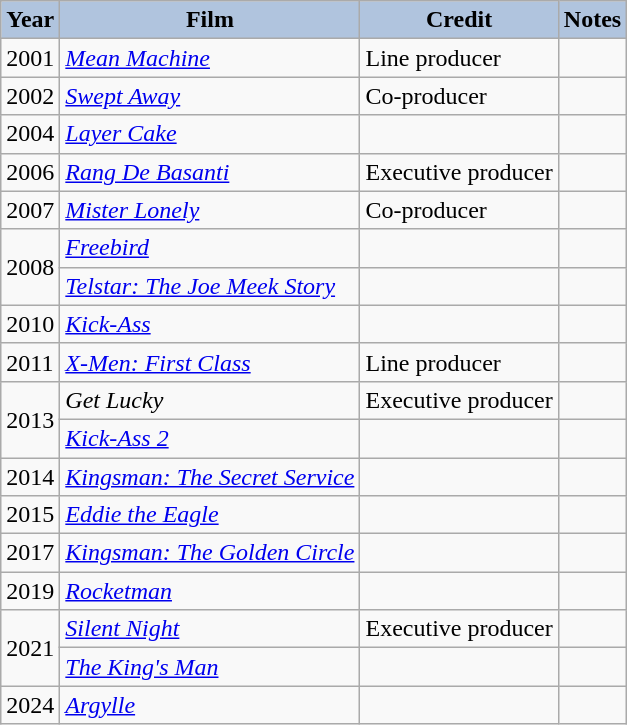<table class="wikitable" style="font-size:100%;">
<tr>
<th style="background:#B0C4DE;">Year</th>
<th style="background:#B0C4DE;">Film</th>
<th style="background:#B0C4DE;">Credit</th>
<th style="background:#B0C4DE;">Notes</th>
</tr>
<tr>
<td>2001</td>
<td><em><a href='#'>Mean Machine</a></em></td>
<td>Line producer</td>
<td></td>
</tr>
<tr>
<td>2002</td>
<td><em><a href='#'>Swept Away</a></em></td>
<td>Co-producer</td>
<td></td>
</tr>
<tr>
<td>2004</td>
<td><em><a href='#'>Layer Cake</a></em></td>
<td></td>
<td></td>
</tr>
<tr>
<td>2006</td>
<td><em><a href='#'>Rang De Basanti</a></em></td>
<td>Executive producer</td>
<td></td>
</tr>
<tr>
<td>2007</td>
<td><em><a href='#'>Mister Lonely</a></em></td>
<td>Co-producer</td>
<td></td>
</tr>
<tr>
<td rowspan=2>2008</td>
<td><em><a href='#'>Freebird</a></em></td>
<td></td>
<td></td>
</tr>
<tr>
<td><em><a href='#'>Telstar: The Joe Meek Story</a></em></td>
<td></td>
<td></td>
</tr>
<tr>
<td>2010</td>
<td><em><a href='#'>Kick-Ass</a></em></td>
<td></td>
<td></td>
</tr>
<tr>
<td>2011</td>
<td><em><a href='#'>X-Men: First Class</a></em></td>
<td>Line producer</td>
<td></td>
</tr>
<tr>
<td rowspan=2>2013</td>
<td><em>Get Lucky</em></td>
<td>Executive producer</td>
<td></td>
</tr>
<tr>
<td><em><a href='#'>Kick-Ass 2</a></em></td>
<td></td>
<td></td>
</tr>
<tr>
<td>2014</td>
<td><em><a href='#'>Kingsman: The Secret Service</a></em></td>
<td></td>
<td></td>
</tr>
<tr>
<td>2015</td>
<td><em><a href='#'>Eddie the Eagle</a></em></td>
<td></td>
<td></td>
</tr>
<tr>
<td>2017</td>
<td><em><a href='#'>Kingsman: The Golden Circle</a></em> </td>
<td></td>
<td></td>
</tr>
<tr>
<td>2019</td>
<td><em><a href='#'>Rocketman</a></em></td>
<td></td>
<td></td>
</tr>
<tr>
<td rowspan=2>2021</td>
<td><em><a href='#'>Silent Night</a></em></td>
<td>Executive producer</td>
<td></td>
</tr>
<tr>
<td><em><a href='#'>The King's Man</a></em></td>
<td></td>
<td></td>
</tr>
<tr>
<td>2024</td>
<td><em><a href='#'>Argylle</a></em> </td>
<td></td>
<td></td>
</tr>
</table>
